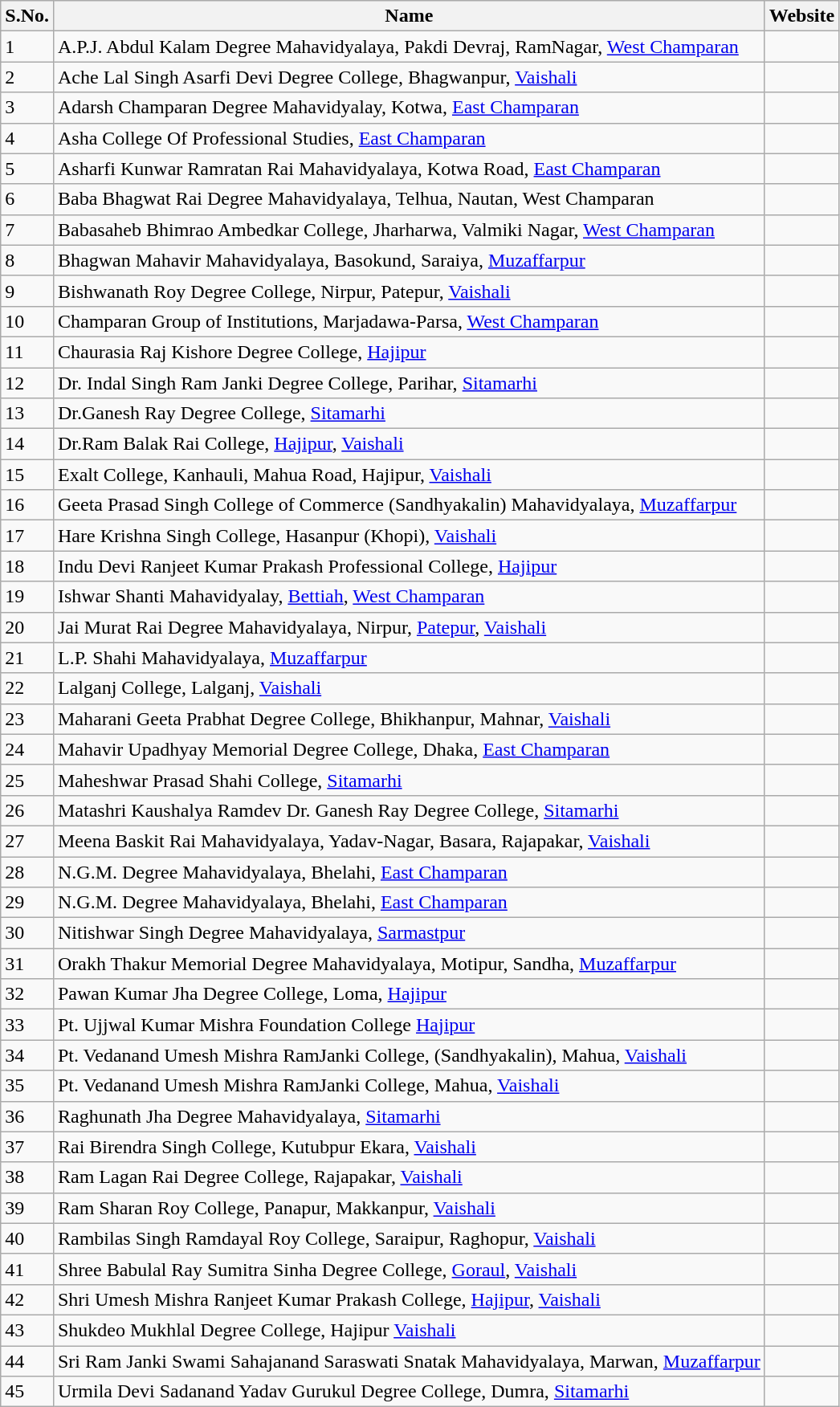<table class="wikitable sortable">
<tr>
<th>S.No.</th>
<th>Name</th>
<th>Website</th>
</tr>
<tr>
<td>1</td>
<td>A.P.J. Abdul Kalam Degree Mahavidyalaya, Pakdi Devraj, RamNagar, <a href='#'>West Champaran</a></td>
<td></td>
</tr>
<tr>
<td>2</td>
<td>Ache Lal Singh Asarfi Devi Degree College, Bhagwanpur, <a href='#'>Vaishali</a></td>
<td></td>
</tr>
<tr>
<td>3</td>
<td>Adarsh Champaran Degree Mahavidyalay, Kotwa, <a href='#'>East Champaran</a></td>
<td></td>
</tr>
<tr>
<td>4</td>
<td>Asha College Of Professional Studies, <a href='#'>East Champaran</a></td>
<td></td>
</tr>
<tr>
<td>5</td>
<td>Asharfi Kunwar Ramratan Rai Mahavidyalaya, Kotwa Road, <a href='#'>East Champaran</a></td>
<td></td>
</tr>
<tr>
<td>6</td>
<td>Baba Bhagwat Rai Degree Mahavidyalaya, Telhua, Nautan, West Champaran</td>
<td></td>
</tr>
<tr>
<td>7</td>
<td>Babasaheb Bhimrao Ambedkar College, Jharharwa, Valmiki Nagar, <a href='#'>West Champaran</a></td>
<td></td>
</tr>
<tr>
<td>8</td>
<td>Bhagwan Mahavir Mahavidyalaya, Basokund, Saraiya, <a href='#'>Muzaffarpur</a></td>
</tr>
<tr>
<td>9</td>
<td>Bishwanath Roy Degree College, Nirpur, Patepur, <a href='#'>Vaishali</a></td>
<td></td>
</tr>
<tr>
<td>10</td>
<td>Champaran Group of Institutions, Marjadawa-Parsa, <a href='#'>West Champaran</a></td>
<td></td>
</tr>
<tr>
<td>11</td>
<td>Chaurasia Raj Kishore Degree College, <a href='#'>Hajipur</a></td>
<td></td>
</tr>
<tr>
<td>12</td>
<td>Dr. Indal Singh Ram Janki Degree College, Parihar, <a href='#'>Sitamarhi</a></td>
<td></td>
</tr>
<tr>
<td>13</td>
<td>Dr.Ganesh Ray Degree College, <a href='#'>Sitamarhi</a></td>
<td></td>
</tr>
<tr>
<td>14</td>
<td>Dr.Ram Balak Rai College, <a href='#'>Hajipur</a>, <a href='#'>Vaishali</a></td>
<td></td>
</tr>
<tr>
<td>15</td>
<td>Exalt College, Kanhauli, Mahua Road, Hajipur, <a href='#'>Vaishali</a></td>
<td></td>
</tr>
<tr>
<td>16</td>
<td>Geeta Prasad Singh College of Commerce (Sandhyakalin) Mahavidyalaya, <a href='#'>Muzaffarpur</a></td>
<td></td>
</tr>
<tr>
<td>17</td>
<td>Hare Krishna Singh College, Hasanpur (Khopi), <a href='#'>Vaishali</a></td>
<td></td>
</tr>
<tr>
<td>18</td>
<td>Indu Devi Ranjeet Kumar Prakash Professional College, <a href='#'>Hajipur</a></td>
<td></td>
</tr>
<tr>
<td>19</td>
<td>Ishwar Shanti Mahavidyalay, <a href='#'>Bettiah</a>, <a href='#'>West Champaran</a></td>
<td></td>
</tr>
<tr>
<td>20</td>
<td>Jai Murat Rai Degree Mahavidyalaya, Nirpur, <a href='#'>Patepur</a>, <a href='#'>Vaishali</a></td>
<td></td>
</tr>
<tr>
<td>21</td>
<td>L.P. Shahi Mahavidyalaya, <a href='#'>Muzaffarpur</a></td>
<td></td>
</tr>
<tr>
<td>22</td>
<td>Lalganj College, Lalganj, <a href='#'>Vaishali</a></td>
<td></td>
</tr>
<tr>
<td>23</td>
<td>Maharani Geeta Prabhat Degree College, Bhikhanpur, Mahnar, <a href='#'>Vaishali</a></td>
<td></td>
</tr>
<tr>
<td>24</td>
<td>Mahavir Upadhyay Memorial Degree College, Dhaka, <a href='#'>East Champaran</a></td>
<td></td>
</tr>
<tr>
<td>25</td>
<td>Maheshwar Prasad Shahi College, <a href='#'>Sitamarhi</a></td>
<td></td>
</tr>
<tr>
<td>26</td>
<td>Matashri Kaushalya Ramdev Dr. Ganesh Ray Degree College, <a href='#'>Sitamarhi</a></td>
<td></td>
</tr>
<tr>
<td>27</td>
<td>Meena Baskit Rai Mahavidyalaya, Yadav-Nagar, Basara, Rajapakar, <a href='#'>Vaishali</a></td>
<td></td>
</tr>
<tr>
<td>28</td>
<td>N.G.M. Degree Mahavidyalaya, Bhelahi, <a href='#'>East Champaran</a></td>
<td></td>
</tr>
<tr>
<td>29</td>
<td>N.G.M. Degree Mahavidyalaya, Bhelahi, <a href='#'>East Champaran</a></td>
<td></td>
</tr>
<tr>
<td>30</td>
<td>Nitishwar Singh Degree Mahavidyalaya, <a href='#'>Sarmastpur</a></td>
<td></td>
</tr>
<tr>
<td>31</td>
<td>Orakh Thakur Memorial Degree Mahavidyalaya, Motipur, Sandha, <a href='#'>Muzaffarpur</a></td>
<td></td>
</tr>
<tr>
<td>32</td>
<td>Pawan Kumar Jha Degree College, Loma, <a href='#'>Hajipur</a></td>
<td></td>
</tr>
<tr>
<td>33</td>
<td>Pt. Ujjwal Kumar Mishra Foundation College <a href='#'>Hajipur</a></td>
<td></td>
</tr>
<tr>
<td>34</td>
<td>Pt. Vedanand Umesh Mishra RamJanki College, (Sandhyakalin), Mahua, <a href='#'>Vaishali</a></td>
<td></td>
</tr>
<tr>
<td>35</td>
<td>Pt. Vedanand Umesh Mishra RamJanki College, Mahua, <a href='#'>Vaishali</a></td>
<td></td>
</tr>
<tr>
<td>36</td>
<td>Raghunath Jha Degree Mahavidyalaya, <a href='#'>Sitamarhi</a></td>
<td></td>
</tr>
<tr>
<td>37</td>
<td>Rai Birendra Singh College, Kutubpur Ekara, <a href='#'>Vaishali</a></td>
<td></td>
</tr>
<tr>
<td>38</td>
<td>Ram Lagan Rai Degree College, Rajapakar, <a href='#'>Vaishali</a></td>
<td></td>
</tr>
<tr>
<td>39</td>
<td>Ram Sharan Roy College, Panapur, Makkanpur, <a href='#'>Vaishali</a></td>
<td></td>
</tr>
<tr>
<td>40</td>
<td>Rambilas Singh Ramdayal Roy College, Saraipur, Raghopur, <a href='#'>Vaishali</a></td>
<td></td>
</tr>
<tr>
<td>41</td>
<td>Shree Babulal Ray Sumitra Sinha Degree College, <a href='#'>Goraul</a>, <a href='#'>Vaishali</a></td>
<td></td>
</tr>
<tr>
<td>42</td>
<td>Shri Umesh Mishra Ranjeet Kumar Prakash College, <a href='#'>Hajipur</a>, <a href='#'>Vaishali</a></td>
<td></td>
</tr>
<tr>
<td>43</td>
<td>Shukdeo Mukhlal Degree College, Hajipur <a href='#'>Vaishali</a></td>
</tr>
<tr>
<td>44</td>
<td>Sri Ram Janki Swami Sahajanand Saraswati Snatak Mahavidyalaya, Marwan, <a href='#'>Muzaffarpur</a></td>
<td></td>
</tr>
<tr>
<td>45</td>
<td>Urmila Devi Sadanand Yadav Gurukul Degree College, Dumra, <a href='#'>Sitamarhi</a></td>
<td></td>
</tr>
</table>
